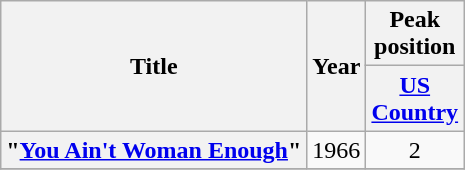<table class="wikitable plainrowheaders" style="text-align:center;">
<tr>
<th scope="col" rowspan = "2">Title</th>
<th scope="col" rowspan = "2">Year</th>
<th scope="col" colspan="1">Peak<br>position</th>
</tr>
<tr>
<th><a href='#'>US<br>Country</a><br></th>
</tr>
<tr>
<th scope = "row">"<a href='#'>You Ain't Woman Enough</a>"</th>
<td>1966</td>
<td>2</td>
</tr>
<tr>
</tr>
</table>
